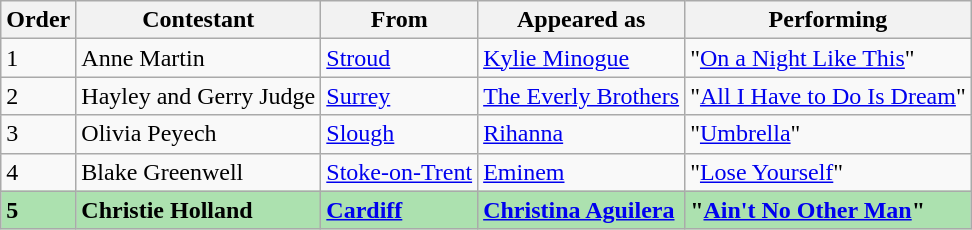<table class="wikitable">
<tr>
<th>Order</th>
<th>Contestant</th>
<th>From</th>
<th>Appeared as</th>
<th>Performing</th>
</tr>
<tr>
<td>1</td>
<td>Anne Martin</td>
<td><a href='#'>Stroud</a></td>
<td><a href='#'>Kylie Minogue</a></td>
<td>"<a href='#'>On a Night Like This</a>"</td>
</tr>
<tr>
<td>2</td>
<td>Hayley and Gerry Judge</td>
<td><a href='#'>Surrey</a></td>
<td><a href='#'>The Everly Brothers</a></td>
<td>"<a href='#'>All I Have to Do Is Dream</a>"</td>
</tr>
<tr>
<td>3</td>
<td>Olivia Peyech</td>
<td><a href='#'>Slough</a></td>
<td><a href='#'>Rihanna</a></td>
<td>"<a href='#'>Umbrella</a>"</td>
</tr>
<tr>
<td>4</td>
<td>Blake Greenwell</td>
<td><a href='#'>Stoke-on-Trent</a></td>
<td><a href='#'>Eminem</a></td>
<td>"<a href='#'>Lose Yourself</a>"</td>
</tr>
<tr style="background:#ACE1AF;">
<td><strong>5</strong></td>
<td><strong>Christie Holland</strong></td>
<td><strong><a href='#'>Cardiff</a></strong></td>
<td><strong><a href='#'>Christina Aguilera</a></strong></td>
<td><strong>"<a href='#'>Ain't No Other Man</a>"</strong></td>
</tr>
</table>
